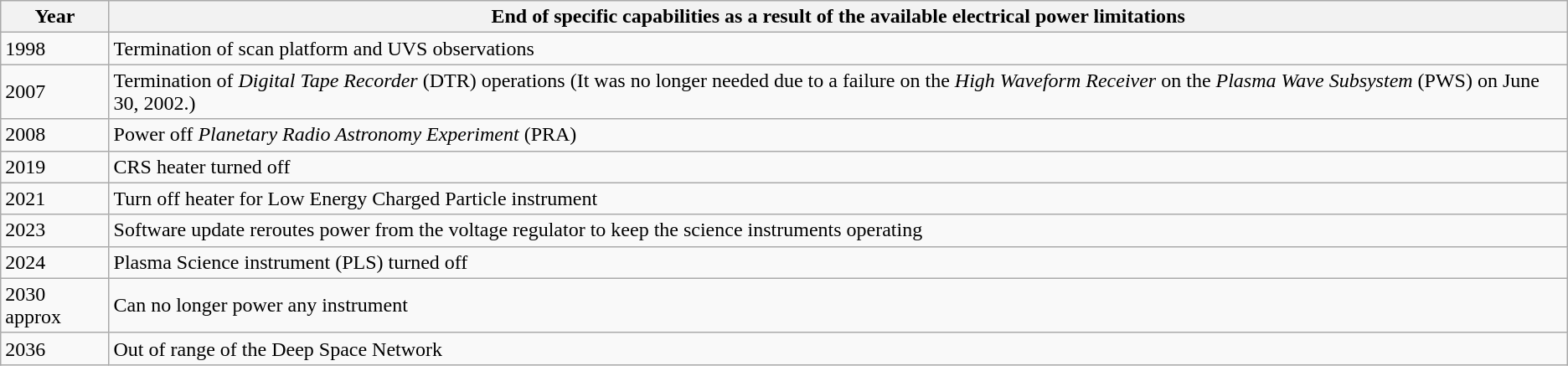<table class="wikitable">
<tr>
<th>Year</th>
<th>End of specific capabilities as a result of the available electrical power limitations</th>
</tr>
<tr>
<td>1998</td>
<td>Termination of scan platform and UVS observations</td>
</tr>
<tr>
<td>2007</td>
<td>Termination of <em>Digital Tape Recorder</em> (DTR) operations (It was no longer needed due to a failure on the <em>High Waveform Receiver</em> on the <em>Plasma Wave Subsystem</em> (PWS) on June 30, 2002.)</td>
</tr>
<tr>
<td>2008</td>
<td>Power off <em>Planetary Radio Astronomy Experiment</em> (PRA)</td>
</tr>
<tr>
<td>2019</td>
<td>CRS heater turned off</td>
</tr>
<tr>
<td>2021</td>
<td>Turn off heater for Low Energy Charged Particle instrument</td>
</tr>
<tr>
<td>2023</td>
<td>Software update reroutes power from the voltage regulator to keep the science instruments operating</td>
</tr>
<tr>
<td>2024</td>
<td>Plasma Science instrument (PLS) turned off</td>
</tr>
<tr>
<td>2030 approx</td>
<td>Can no longer power any instrument</td>
</tr>
<tr>
<td>2036</td>
<td>Out of range of the Deep Space Network</td>
</tr>
</table>
